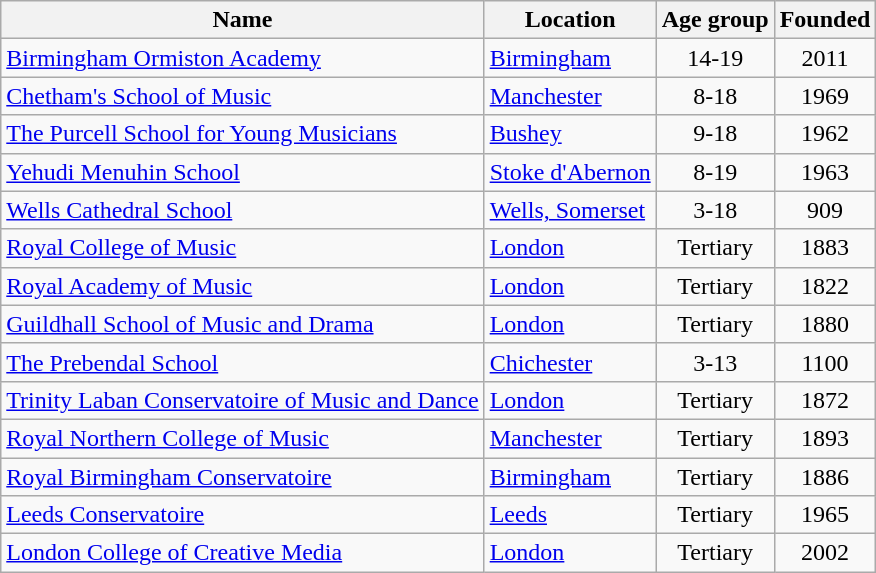<table class="wikitable sortable">
<tr>
<th>Name</th>
<th>Location</th>
<th>Age group</th>
<th>Founded</th>
</tr>
<tr>
<td><a href='#'>Birmingham Ormiston Academy</a></td>
<td><a href='#'>Birmingham</a></td>
<td align="center">14-19</td>
<td align="center">2011</td>
</tr>
<tr>
<td><a href='#'>Chetham's School of Music</a></td>
<td><a href='#'>Manchester</a></td>
<td align="center">8-18</td>
<td align="center">1969</td>
</tr>
<tr>
<td><a href='#'>The Purcell School for Young Musicians</a></td>
<td><a href='#'>Bushey</a></td>
<td align="center">9-18</td>
<td align="center">1962</td>
</tr>
<tr>
<td><a href='#'>Yehudi Menuhin School</a></td>
<td><a href='#'>Stoke d'Abernon</a></td>
<td align="center">8-19</td>
<td align="center">1963</td>
</tr>
<tr>
<td><a href='#'>Wells Cathedral School</a></td>
<td><a href='#'>Wells, Somerset</a></td>
<td align="center">3-18</td>
<td align="center">909</td>
</tr>
<tr>
<td><a href='#'>Royal College of Music</a></td>
<td><a href='#'>London</a></td>
<td align="center">Tertiary</td>
<td align="center">1883</td>
</tr>
<tr>
<td><a href='#'>Royal Academy of Music</a></td>
<td><a href='#'>London</a></td>
<td align="center">Tertiary</td>
<td align="center">1822</td>
</tr>
<tr>
<td><a href='#'>Guildhall School of Music and Drama</a></td>
<td><a href='#'>London</a></td>
<td align="center">Tertiary</td>
<td align="center">1880</td>
</tr>
<tr>
<td><a href='#'>The Prebendal School</a></td>
<td><a href='#'>Chichester</a></td>
<td align="center">3-13</td>
<td align="center">1100</td>
</tr>
<tr>
<td><a href='#'>Trinity Laban Conservatoire of Music and Dance</a></td>
<td><a href='#'>London</a></td>
<td align="center">Tertiary</td>
<td align="center">1872</td>
</tr>
<tr>
<td><a href='#'>Royal Northern College of Music</a></td>
<td><a href='#'>Manchester</a></td>
<td align="center">Tertiary</td>
<td align="center">1893</td>
</tr>
<tr>
<td><a href='#'>Royal Birmingham Conservatoire</a></td>
<td><a href='#'>Birmingham</a></td>
<td align="center">Tertiary</td>
<td align="center">1886</td>
</tr>
<tr>
<td><a href='#'>Leeds Conservatoire</a></td>
<td><a href='#'>Leeds</a></td>
<td align="center">Tertiary</td>
<td align="center">1965</td>
</tr>
<tr>
<td><a href='#'>London College of Creative Media</a></td>
<td><a href='#'>London</a></td>
<td align="center">Tertiary</td>
<td align="center">2002</td>
</tr>
</table>
